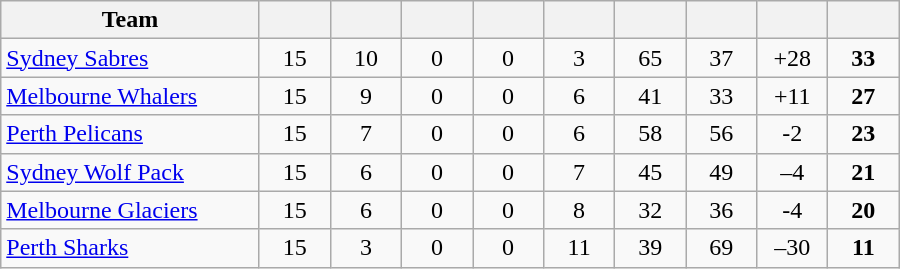<table class="wikitable" style="text-align:center;">
<tr>
<th width=165>Team</th>
<th width=40></th>
<th width=40></th>
<th width=40></th>
<th width=40></th>
<th width=40></th>
<th width=40></th>
<th width=40></th>
<th width=40></th>
<th width=40></th>
</tr>
<tr>
<td style="text-align:left;"><a href='#'>Sydney Sabres</a></td>
<td>15</td>
<td>10</td>
<td>0</td>
<td>0</td>
<td>3</td>
<td>65</td>
<td>37</td>
<td>+28</td>
<td><strong>33</strong></td>
</tr>
<tr>
<td style="text-align:left;"><a href='#'>Melbourne Whalers</a></td>
<td>15</td>
<td>9</td>
<td>0</td>
<td>0</td>
<td>6</td>
<td>41</td>
<td>33</td>
<td>+11</td>
<td><strong>27</strong></td>
</tr>
<tr>
<td style="text-align:left;"><a href='#'>Perth Pelicans</a></td>
<td>15</td>
<td>7</td>
<td>0</td>
<td>0</td>
<td>6</td>
<td>58</td>
<td>56</td>
<td>-2</td>
<td><strong>23</strong></td>
</tr>
<tr>
<td style="text-align:left;"><a href='#'>Sydney Wolf Pack</a></td>
<td>15</td>
<td>6</td>
<td>0</td>
<td>0</td>
<td>7</td>
<td>45</td>
<td>49</td>
<td>–4</td>
<td><strong>21</strong></td>
</tr>
<tr>
<td style="text-align:left;"><a href='#'>Melbourne Glaciers</a></td>
<td>15</td>
<td>6</td>
<td>0</td>
<td>0</td>
<td>8</td>
<td>32</td>
<td>36</td>
<td>-4</td>
<td><strong>20</strong></td>
</tr>
<tr>
<td style="text-align:left;"><a href='#'>Perth Sharks</a></td>
<td>15</td>
<td>3</td>
<td>0</td>
<td>0</td>
<td>11</td>
<td>39</td>
<td>69</td>
<td>–30</td>
<td><strong>11</strong></td>
</tr>
</table>
